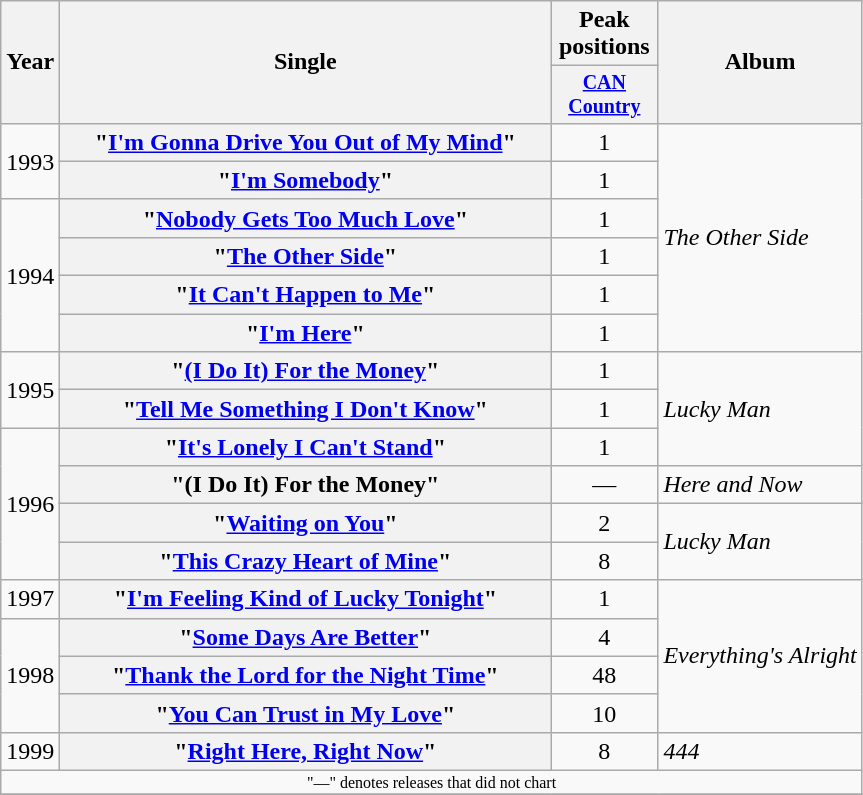<table class="wikitable plainrowheaders" style="text-align:center;">
<tr>
<th rowspan="2">Year</th>
<th rowspan="2" style="width:20em;">Single</th>
<th colspan="1">Peak positions</th>
<th rowspan="2">Album</th>
</tr>
<tr style="font-size:smaller;">
<th width="65"><a href='#'>CAN Country</a><br></th>
</tr>
<tr>
<td rowspan="2">1993</td>
<th scope="row">"<a href='#'>I'm Gonna Drive You Out of My Mind</a>"</th>
<td>1</td>
<td align="left" rowspan="6"><em>The Other Side</em></td>
</tr>
<tr>
<th scope="row">"<a href='#'>I'm Somebody</a>"</th>
<td>1</td>
</tr>
<tr>
<td rowspan="4">1994</td>
<th scope="row">"<a href='#'>Nobody Gets Too Much Love</a>"</th>
<td>1</td>
</tr>
<tr>
<th scope="row">"<a href='#'>The Other Side</a>"</th>
<td>1</td>
</tr>
<tr>
<th scope="row">"<a href='#'>It Can't Happen to Me</a>"</th>
<td>1</td>
</tr>
<tr>
<th scope="row">"<a href='#'>I'm Here</a>"</th>
<td>1</td>
</tr>
<tr>
<td rowspan="2">1995</td>
<th scope="row">"<a href='#'>(I Do It) For the Money</a>"</th>
<td>1</td>
<td align="left" rowspan="3"><em>Lucky Man</em></td>
</tr>
<tr>
<th scope="row">"<a href='#'>Tell Me Something I Don't Know</a>"</th>
<td>1</td>
</tr>
<tr>
<td rowspan="4">1996</td>
<th scope="row">"<a href='#'>It's Lonely I Can't Stand</a>"</th>
<td>1</td>
</tr>
<tr>
<th scope="row">"(I Do It) For the Money" </th>
<td>—</td>
<td align="left"><em>Here and Now</em></td>
</tr>
<tr>
<th scope="row">"<a href='#'>Waiting on You</a>"</th>
<td>2</td>
<td align="left" rowspan="2"><em>Lucky Man</em></td>
</tr>
<tr>
<th scope="row">"<a href='#'>This Crazy Heart of Mine</a>"</th>
<td>8</td>
</tr>
<tr>
<td>1997</td>
<th scope="row">"<a href='#'>I'm Feeling Kind of Lucky Tonight</a>"</th>
<td>1</td>
<td align="left" rowspan="4"><em>Everything's Alright</em></td>
</tr>
<tr>
<td rowspan="3">1998</td>
<th scope="row">"<a href='#'>Some Days Are Better</a>"</th>
<td>4</td>
</tr>
<tr>
<th scope="row">"<a href='#'>Thank the Lord for the Night Time</a>"</th>
<td>48</td>
</tr>
<tr>
<th scope="row">"<a href='#'>You Can Trust in My Love</a>"</th>
<td>10</td>
</tr>
<tr>
<td>1999</td>
<th scope="row">"<a href='#'>Right Here, Right Now</a>"</th>
<td>8</td>
<td align="left"><em>444</em></td>
</tr>
<tr>
<td colspan="10" style="font-size:8pt">"—" denotes releases that did not chart</td>
</tr>
<tr>
</tr>
</table>
